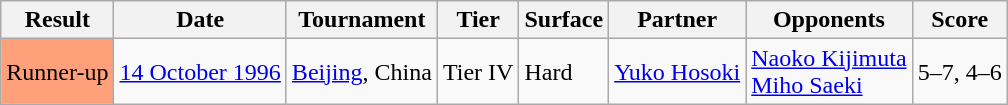<table class="sortable wikitable">
<tr>
<th>Result</th>
<th>Date</th>
<th>Tournament</th>
<th>Tier</th>
<th>Surface</th>
<th>Partner</th>
<th>Opponents</th>
<th class="unsortable">Score</th>
</tr>
<tr>
<td style="background:#ffa07a;">Runner-up</td>
<td><a href='#'>14 October 1996</a></td>
<td><a href='#'>Beijing</a>, China</td>
<td>Tier IV</td>
<td>Hard</td>
<td> <a href='#'>Yuko Hosoki</a></td>
<td> <a href='#'>Naoko Kijimuta</a><br> <a href='#'>Miho Saeki</a></td>
<td>5–7, 4–6</td>
</tr>
</table>
